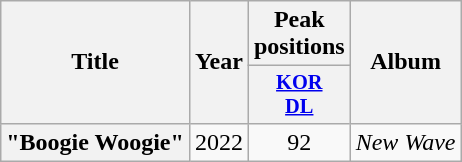<table class="wikitable plainrowheaders" style="text-align:center">
<tr>
<th scope="col" rowspan="2">Title</th>
<th scope="col" rowspan="2">Year</th>
<th scope="col" colspan="1">Peak positions</th>
<th scope="col" rowspan="2">Album</th>
</tr>
<tr>
<th scope="col" style="width:3em;font-size:85%"><a href='#'>KOR<br>DL</a><br></th>
</tr>
<tr>
<th scope="row">"Boogie Woogie"</th>
<td>2022</td>
<td>92</td>
<td><em>New Wave</em></td>
</tr>
</table>
